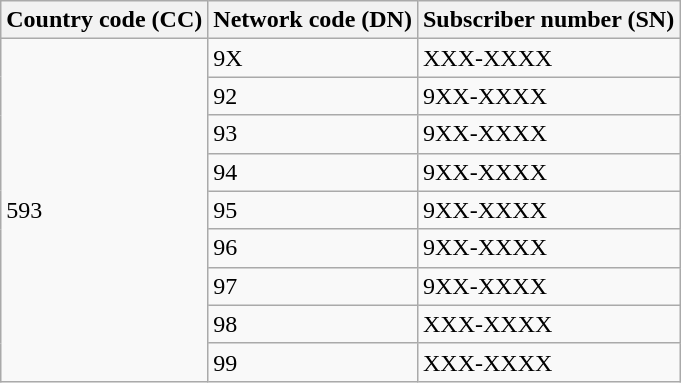<table class="wikitable">
<tr>
<th>Country code (CC)</th>
<th>Network code (DN)</th>
<th>Subscriber number (SN)</th>
</tr>
<tr>
<td rowspan="9">593</td>
<td>9X</td>
<td>XXX-XXXX</td>
</tr>
<tr>
<td>92</td>
<td>9XX-XXXX</td>
</tr>
<tr>
<td>93</td>
<td>9XX-XXXX</td>
</tr>
<tr>
<td>94</td>
<td>9XX-XXXX</td>
</tr>
<tr>
<td>95</td>
<td>9XX-XXXX</td>
</tr>
<tr>
<td>96</td>
<td>9XX-XXXX</td>
</tr>
<tr>
<td>97</td>
<td>9XX-XXXX</td>
</tr>
<tr>
<td>98</td>
<td>XXX-XXXX</td>
</tr>
<tr>
<td>99</td>
<td>XXX-XXXX</td>
</tr>
</table>
